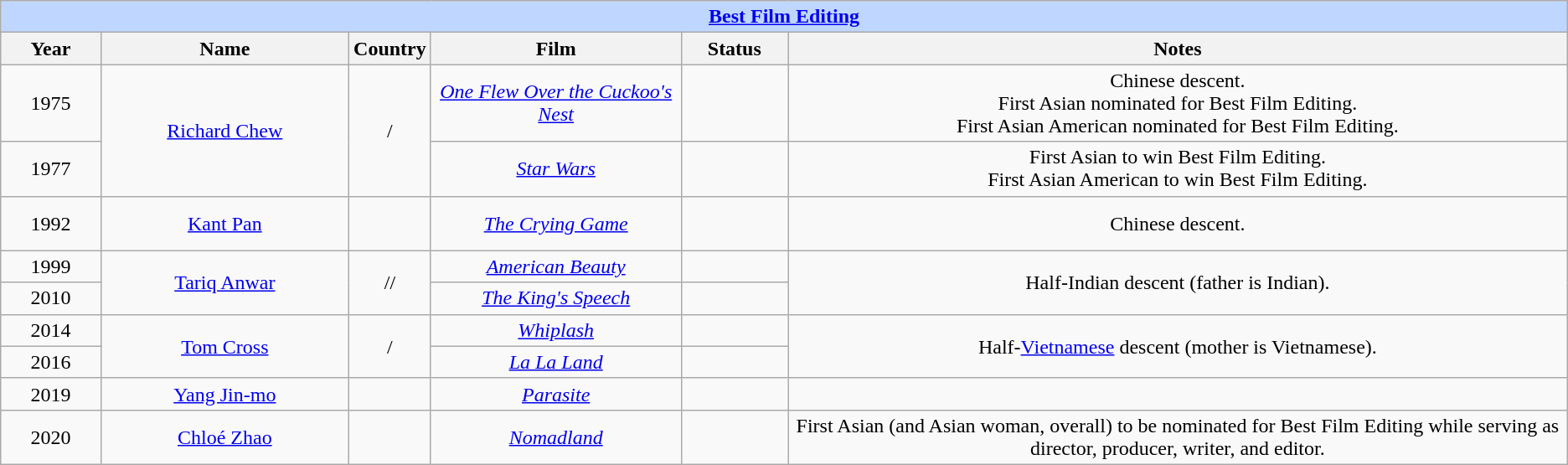<table class="wikitable" style="text-align: center">
<tr style="background:#bfd7ff;">
<td colspan="6" style="text-align:center;"><strong><a href='#'>Best Film Editing</a></strong></td>
</tr>
<tr style="background:#ebf5ff;">
<th style="width:075px;">Year</th>
<th style="width:200px;">Name</th>
<th style="width:050px;">Country</th>
<th style="width:200px;">Film</th>
<th style="width:080px;">Status</th>
<th style="width:650px;">Notes</th>
</tr>
<tr>
<td>1975</td>
<td rowspan=2><a href='#'>Richard Chew</a></td>
<td rowspan=2>/</td>
<td><em><a href='#'>One Flew Over the Cuckoo's Nest</a></em></td>
<td></td>
<td>Chinese descent.<br>First Asian nominated for Best Film Editing.<br>First Asian American nominated for Best Film Editing.<br></td>
</tr>
<tr>
<td>1977</td>
<td><em><a href='#'>Star Wars</a></em></td>
<td></td>
<td>First Asian to win Best Film Editing.<br>First Asian American to win Best Film Editing.<br></td>
</tr>
<tr>
<td>1992</td>
<td><a href='#'>Kant Pan</a></td>
<td><br><br></td>
<td><em><a href='#'>The Crying Game</a></em></td>
<td></td>
<td>Chinese descent.</td>
</tr>
<tr>
<td>1999</td>
<td rowspan=2><a href='#'>Tariq Anwar</a></td>
<td rowspan=2>//</td>
<td><em><a href='#'>American Beauty</a></em></td>
<td></td>
<td rowspan=2>Half-Indian descent (father is Indian).</td>
</tr>
<tr>
<td>2010</td>
<td><em><a href='#'>The King's Speech</a></em></td>
<td></td>
</tr>
<tr>
<td>2014</td>
<td rowspan=2><a href='#'>Tom Cross</a></td>
<td rowspan=2>/</td>
<td><em><a href='#'>Whiplash</a></em></td>
<td></td>
<td rowspan=2>Half-<a href='#'>Vietnamese</a> descent (mother is Vietnamese).</td>
</tr>
<tr>
<td>2016</td>
<td><em><a href='#'>La La Land</a></em></td>
<td></td>
</tr>
<tr>
<td>2019</td>
<td><a href='#'>Yang Jin-mo</a></td>
<td></td>
<td><em><a href='#'>Parasite</a></em></td>
<td></td>
<td></td>
</tr>
<tr>
<td>2020</td>
<td><a href='#'>Chloé Zhao</a></td>
<td></td>
<td><em><a href='#'>Nomadland</a></em></td>
<td></td>
<td>First Asian (and Asian woman, overall) to be nominated for Best Film Editing while serving as director, producer, writer, and editor.</td>
</tr>
</table>
